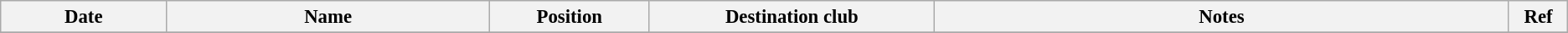<table class="wikitable" style="text-align:left; font-size:95%;">
<tr>
<th style="width:125px;">Date</th>
<th style="width:250px;">Name</th>
<th style="width:120px;">Position</th>
<th style="width:220px;">Destination club</th>
<th style="width:450px;">Notes</th>
<th style="width:40px;">Ref</th>
</tr>
<tr>
</tr>
</table>
